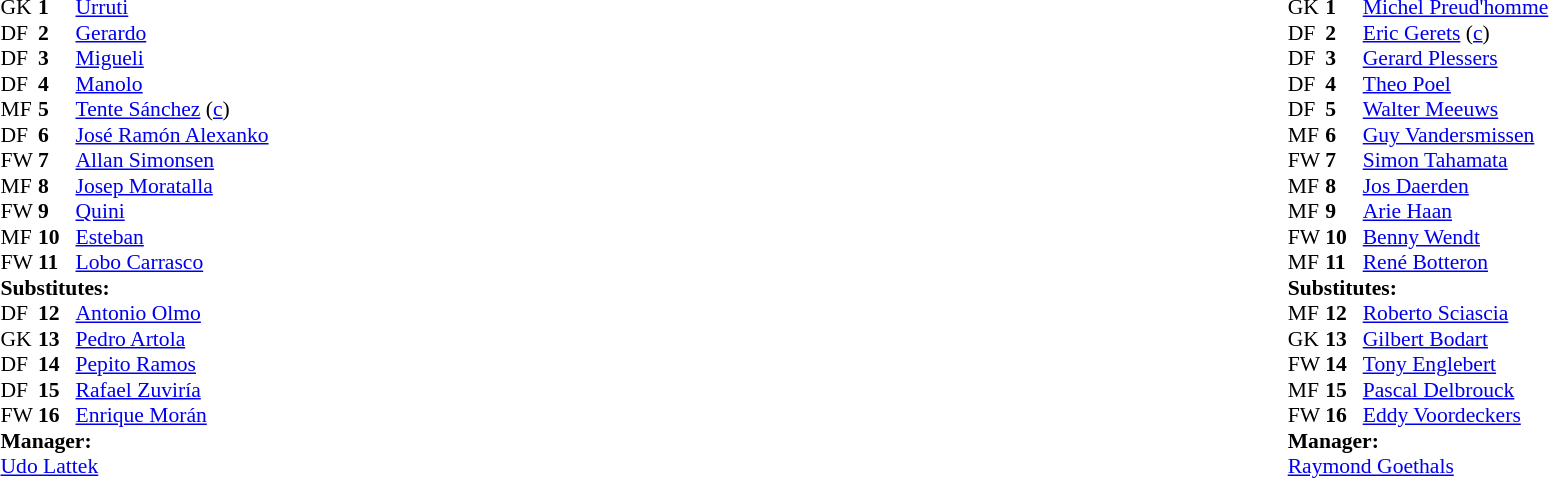<table width="100%">
<tr>
<td valign="top" width="40%"><br><table style="font-size:90%" cellspacing="0" cellpadding="0">
<tr>
<th width=25></th>
<th width=25></th>
</tr>
<tr>
<td>GK</td>
<td><strong>1</strong></td>
<td> <a href='#'>Urruti</a></td>
</tr>
<tr>
<td>DF</td>
<td><strong>2</strong></td>
<td> <a href='#'>Gerardo</a></td>
</tr>
<tr>
<td>DF</td>
<td><strong>3</strong></td>
<td> <a href='#'>Migueli</a></td>
<td></td>
</tr>
<tr>
<td>DF</td>
<td><strong>4</strong></td>
<td> <a href='#'>Manolo</a></td>
<td></td>
</tr>
<tr>
<td>MF</td>
<td><strong>5</strong></td>
<td> <a href='#'>Tente Sánchez</a> (<a href='#'>c</a>)</td>
</tr>
<tr>
<td>DF</td>
<td><strong>6</strong></td>
<td> <a href='#'>José Ramón Alexanko</a></td>
</tr>
<tr>
<td>FW</td>
<td><strong>7</strong></td>
<td> <a href='#'>Allan Simonsen</a></td>
</tr>
<tr>
<td>MF</td>
<td><strong>8</strong></td>
<td> <a href='#'>Josep Moratalla</a></td>
</tr>
<tr>
<td>FW</td>
<td><strong>9</strong></td>
<td> <a href='#'>Quini</a></td>
</tr>
<tr>
<td>MF</td>
<td><strong>10</strong></td>
<td> <a href='#'>Esteban</a></td>
</tr>
<tr>
<td>FW</td>
<td><strong>11</strong></td>
<td> <a href='#'>Lobo Carrasco</a></td>
</tr>
<tr>
<td colspan=3><strong>Substitutes:</strong></td>
</tr>
<tr>
<td>DF</td>
<td><strong>12</strong></td>
<td> <a href='#'>Antonio Olmo</a></td>
</tr>
<tr>
<td>GK</td>
<td><strong>13</strong></td>
<td> <a href='#'>Pedro Artola</a></td>
</tr>
<tr>
<td>DF</td>
<td><strong>14</strong></td>
<td> <a href='#'>Pepito Ramos</a></td>
</tr>
<tr>
<td>DF</td>
<td><strong>15</strong></td>
<td> <a href='#'>Rafael Zuviría</a></td>
</tr>
<tr>
<td>FW</td>
<td><strong>16</strong></td>
<td> <a href='#'>Enrique Morán</a></td>
</tr>
<tr>
<td colspan=3><strong>Manager:</strong></td>
</tr>
<tr>
<td colspan=4> <a href='#'>Udo Lattek</a></td>
</tr>
</table>
</td>
<td valign="top"></td>
<td valign="top" width="50%"><br><table style="font-size: 90%; margin: auto;" cellspacing="0" cellpadding="0">
<tr>
<th width=25></th>
<th width=25></th>
</tr>
<tr>
<td>GK</td>
<td><strong>1</strong></td>
<td> <a href='#'>Michel Preud'homme</a></td>
</tr>
<tr>
<td>DF</td>
<td><strong>2</strong></td>
<td> <a href='#'>Eric Gerets</a> (<a href='#'>c</a>)</td>
</tr>
<tr>
<td>DF</td>
<td><strong>3</strong></td>
<td> <a href='#'>Gerard Plessers</a></td>
<td></td>
<td></td>
</tr>
<tr>
<td>DF</td>
<td><strong>4</strong></td>
<td> <a href='#'>Theo Poel</a></td>
</tr>
<tr>
<td>DF</td>
<td><strong>5</strong></td>
<td> <a href='#'>Walter Meeuws</a></td>
<td></td>
</tr>
<tr>
<td>MF</td>
<td><strong>6</strong></td>
<td> <a href='#'>Guy Vandersmissen</a></td>
<td></td>
</tr>
<tr>
<td>FW</td>
<td><strong>7</strong></td>
<td> <a href='#'>Simon Tahamata</a></td>
</tr>
<tr>
<td>MF</td>
<td><strong>8</strong></td>
<td> <a href='#'>Jos Daerden</a></td>
</tr>
<tr>
<td>MF</td>
<td><strong>9</strong></td>
<td> <a href='#'>Arie Haan</a></td>
<td></td>
</tr>
<tr>
<td>FW</td>
<td><strong>10</strong></td>
<td> <a href='#'>Benny Wendt</a></td>
<td></td>
</tr>
<tr>
<td>MF</td>
<td><strong>11</strong></td>
<td> <a href='#'>René Botteron</a></td>
<td></td>
<td></td>
</tr>
<tr>
<td colspan=3><strong>Substitutes:</strong></td>
</tr>
<tr>
<td>MF</td>
<td><strong>12</strong></td>
<td> <a href='#'>Roberto Sciascia</a></td>
</tr>
<tr>
<td>GK</td>
<td><strong>13</strong></td>
<td> <a href='#'>Gilbert Bodart</a></td>
</tr>
<tr>
<td>FW</td>
<td><strong>14</strong></td>
<td> <a href='#'>Tony Englebert</a></td>
</tr>
<tr>
<td>MF</td>
<td><strong>15</strong></td>
<td> <a href='#'>Pascal Delbrouck</a></td>
</tr>
<tr>
<td>FW</td>
<td><strong>16</strong></td>
<td> <a href='#'>Eddy Voordeckers</a></td>
</tr>
<tr>
<td colspan=3><strong>Manager:</strong></td>
</tr>
<tr>
<td colspan=4> <a href='#'>Raymond Goethals</a></td>
</tr>
</table>
</td>
</tr>
</table>
